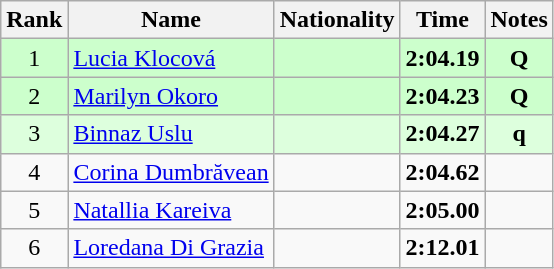<table class="wikitable sortable" style="text-align:center">
<tr>
<th>Rank</th>
<th>Name</th>
<th>Nationality</th>
<th>Time</th>
<th>Notes</th>
</tr>
<tr bgcolor=ccffcc>
<td>1</td>
<td align=left><a href='#'>Lucia Klocová</a></td>
<td align=left></td>
<td><strong>2:04.19</strong></td>
<td><strong>Q</strong></td>
</tr>
<tr bgcolor=ccffcc>
<td>2</td>
<td align=left><a href='#'>Marilyn Okoro</a></td>
<td align=left></td>
<td><strong>2:04.23</strong></td>
<td><strong>Q</strong></td>
</tr>
<tr bgcolor=ddffdd>
<td>3</td>
<td align=left><a href='#'>Binnaz Uslu</a></td>
<td align=left></td>
<td><strong>2:04.27</strong></td>
<td><strong>q</strong></td>
</tr>
<tr>
<td>4</td>
<td align=left><a href='#'>Corina Dumbrăvean</a></td>
<td align=left></td>
<td><strong>2:04.62</strong></td>
<td></td>
</tr>
<tr>
<td>5</td>
<td align=left><a href='#'>Natallia Kareiva</a></td>
<td align=left></td>
<td><strong>2:05.00</strong></td>
<td></td>
</tr>
<tr>
<td>6</td>
<td align=left><a href='#'>Loredana Di Grazia</a></td>
<td align=left></td>
<td><strong>2:12.01</strong></td>
<td></td>
</tr>
</table>
